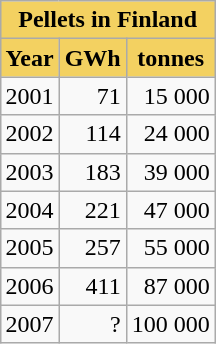<table class="wikitable" style="float: right; margin-left: 10px">
<tr>
<th colspan="3" align="center" style="background-color: #F3D161;">Pellets in Finland<br></th>
</tr>
<tr -->
<th align=right style="background-color: #F3D161;">Year</th>
<th align=right style="background-color: #F3D161;">GWh</th>
<th align=right style="background-color: #F3D161;">tonnes</th>
</tr>
<tr -->
<td>2001</td>
<td align=right>71</td>
<td align=right>15 000</td>
</tr>
<tr -->
<td>2002</td>
<td align=right>114</td>
<td align=right>24 000</td>
</tr>
<tr -->
<td>2003</td>
<td align=right>183</td>
<td align=right>39 000</td>
</tr>
<tr -->
<td>2004</td>
<td align=right>221</td>
<td align=right>47 000</td>
</tr>
<tr -->
<td>2005</td>
<td align=right>257</td>
<td align=right>55 000</td>
</tr>
<tr -->
<td>2006</td>
<td align=right>411</td>
<td align=right>87 000</td>
</tr>
<tr -->
<td>2007</td>
<td align=right>?</td>
<td align=right>100 000</td>
</tr>
</table>
